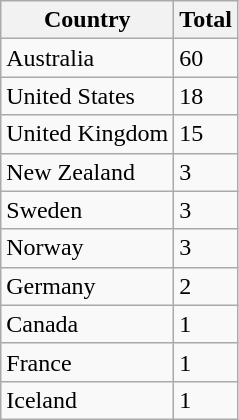<table class="wikitable sortable">
<tr>
<th>Country</th>
<th>Total</th>
</tr>
<tr>
<td>Australia</td>
<td>60</td>
</tr>
<tr>
<td>United States</td>
<td>18</td>
</tr>
<tr>
<td>United Kingdom</td>
<td>15</td>
</tr>
<tr>
<td>New Zealand</td>
<td>3</td>
</tr>
<tr>
<td>Sweden</td>
<td>3</td>
</tr>
<tr>
<td>Norway</td>
<td>3</td>
</tr>
<tr>
<td>Germany</td>
<td>2</td>
</tr>
<tr>
<td>Canada</td>
<td>1</td>
</tr>
<tr>
<td>France</td>
<td>1</td>
</tr>
<tr>
<td>Iceland</td>
<td>1</td>
</tr>
</table>
